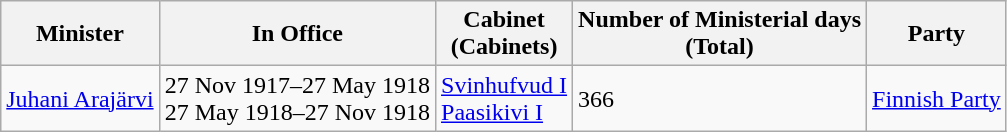<table class="wikitable">
<tr>
<th>Minister</th>
<th>In Office</th>
<th>Cabinet<br>(Cabinets)</th>
<th>Number of Ministerial days <br>(Total)</th>
<th>Party</th>
</tr>
<tr>
<td><a href='#'>Juhani Arajärvi</a></td>
<td>27 Nov 1917–27 May 1918<br>27 May 1918–27 Nov 1918</td>
<td><a href='#'>Svinhufvud I</a><br><a href='#'>Paasikivi I</a></td>
<td>366</td>
<td><a href='#'>Finnish Party</a></td>
</tr>
</table>
